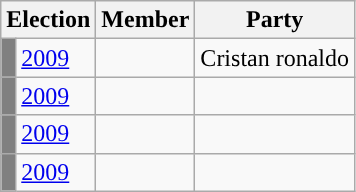<table class="wikitable">
<tr>
<th colspan="2">Election</th>
<th>Member</th>
<th>Party</th>
</tr>
<tr>
<td style="background-color: grey"></td>
<td><a href='#'>2009</a></td>
<td></td>
<td>Cristan ronaldo</td>
</tr>
<tr>
<td style="background-color: grey"></td>
<td><a href='#'>2009</a></td>
<td></td>
<td></td>
</tr>
<tr>
<td style="background-color: grey"></td>
<td><a href='#'>2009</a></td>
<td></td>
<td></td>
</tr>
<tr>
<td style="background-color: grey"></td>
<td><a href='#'>2009</a></td>
<td></td>
<td></td>
</tr>
</table>
